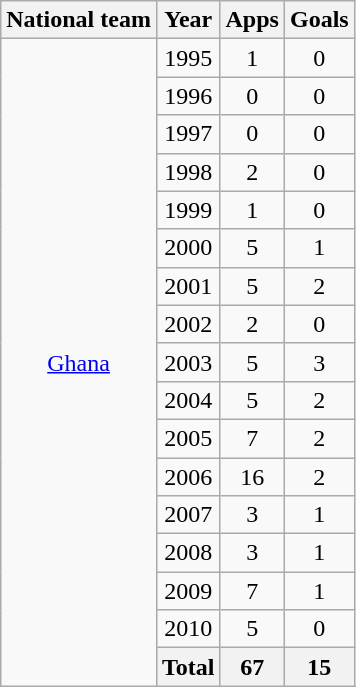<table class="wikitable" style="text-align:center">
<tr>
<th>National team</th>
<th>Year</th>
<th>Apps</th>
<th>Goals</th>
</tr>
<tr>
<td rowspan="17"><a href='#'>Ghana</a></td>
<td>1995</td>
<td>1</td>
<td>0</td>
</tr>
<tr>
<td>1996</td>
<td>0</td>
<td>0</td>
</tr>
<tr>
<td>1997</td>
<td>0</td>
<td>0</td>
</tr>
<tr>
<td>1998</td>
<td>2</td>
<td>0</td>
</tr>
<tr>
<td>1999</td>
<td>1</td>
<td>0</td>
</tr>
<tr>
<td>2000</td>
<td>5</td>
<td>1</td>
</tr>
<tr>
<td>2001</td>
<td>5</td>
<td>2</td>
</tr>
<tr>
<td>2002</td>
<td>2</td>
<td>0</td>
</tr>
<tr>
<td>2003</td>
<td>5</td>
<td>3</td>
</tr>
<tr>
<td>2004</td>
<td>5</td>
<td>2</td>
</tr>
<tr>
<td>2005</td>
<td>7</td>
<td>2</td>
</tr>
<tr>
<td>2006</td>
<td>16</td>
<td>2</td>
</tr>
<tr>
<td>2007</td>
<td>3</td>
<td>1</td>
</tr>
<tr>
<td>2008</td>
<td>3</td>
<td>1</td>
</tr>
<tr>
<td>2009</td>
<td>7</td>
<td>1</td>
</tr>
<tr>
<td>2010</td>
<td>5</td>
<td>0</td>
</tr>
<tr>
<th>Total</th>
<th>67</th>
<th>15</th>
</tr>
</table>
